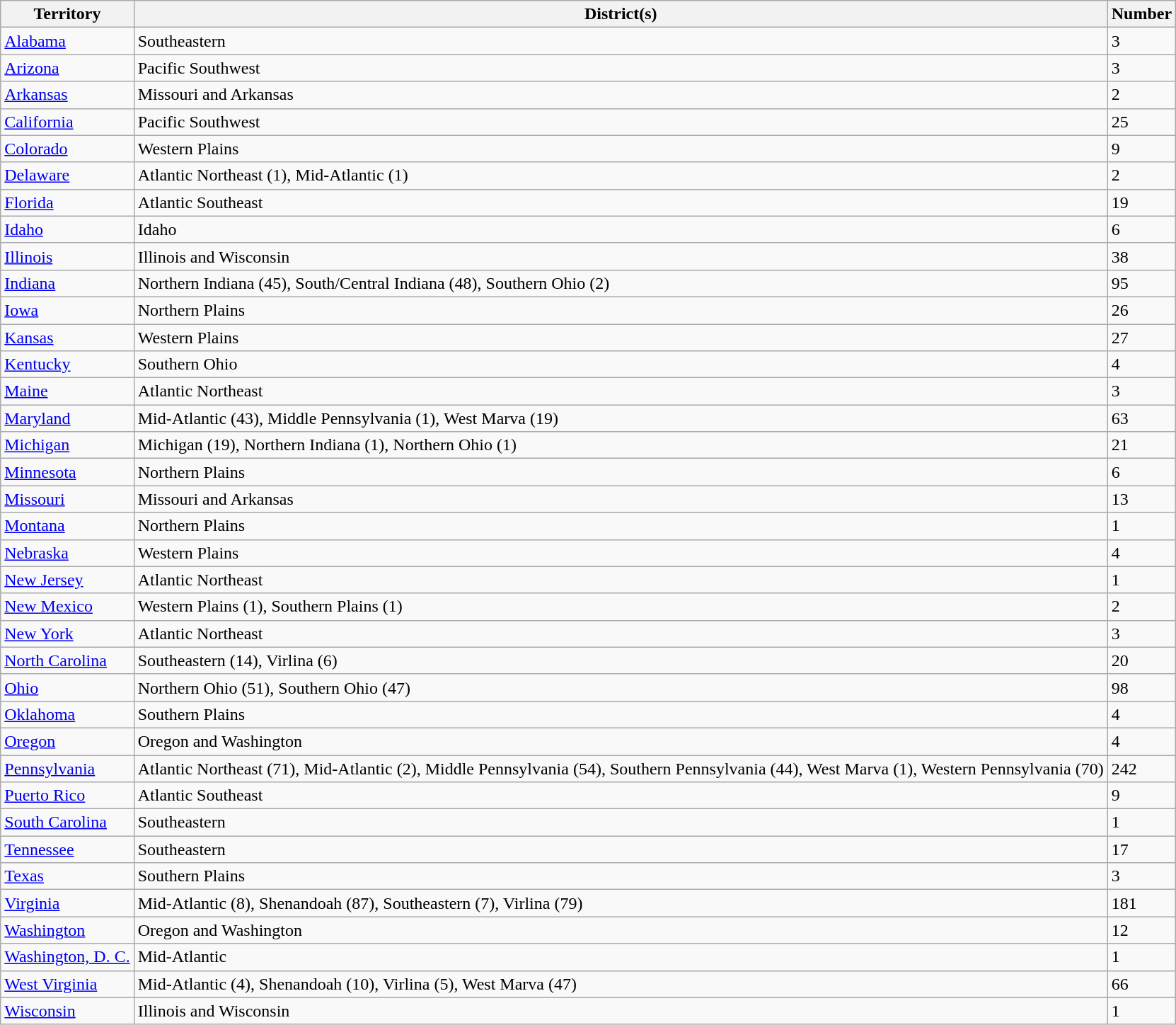<table class="sortable wikitable">
<tr>
<th>Territory</th>
<th class="unsortable">District(s)</th>
<th>Number</th>
</tr>
<tr>
<td><a href='#'>Alabama</a></td>
<td>Southeastern</td>
<td>3</td>
</tr>
<tr>
<td><a href='#'>Arizona</a></td>
<td>Pacific Southwest</td>
<td>3</td>
</tr>
<tr>
<td><a href='#'>Arkansas</a></td>
<td>Missouri and Arkansas</td>
<td>2</td>
</tr>
<tr>
<td><a href='#'>California</a></td>
<td>Pacific Southwest</td>
<td>25</td>
</tr>
<tr>
<td><a href='#'>Colorado</a></td>
<td>Western Plains</td>
<td>9</td>
</tr>
<tr>
<td><a href='#'>Delaware</a></td>
<td>Atlantic Northeast (1), Mid-Atlantic (1)</td>
<td>2</td>
</tr>
<tr>
<td><a href='#'>Florida</a></td>
<td>Atlantic Southeast</td>
<td>19</td>
</tr>
<tr>
<td><a href='#'>Idaho</a></td>
<td>Idaho</td>
<td>6</td>
</tr>
<tr>
<td><a href='#'>Illinois</a></td>
<td>Illinois and Wisconsin</td>
<td>38</td>
</tr>
<tr>
<td><a href='#'>Indiana</a></td>
<td>Northern Indiana (45), South/Central Indiana (48), Southern Ohio (2)</td>
<td>95</td>
</tr>
<tr>
<td><a href='#'>Iowa</a></td>
<td>Northern Plains</td>
<td>26</td>
</tr>
<tr>
<td><a href='#'>Kansas</a></td>
<td>Western Plains</td>
<td>27</td>
</tr>
<tr>
<td><a href='#'>Kentucky</a></td>
<td>Southern Ohio</td>
<td>4</td>
</tr>
<tr>
<td><a href='#'>Maine</a></td>
<td>Atlantic Northeast</td>
<td>3</td>
</tr>
<tr>
<td><a href='#'>Maryland</a></td>
<td>Mid-Atlantic (43), Middle Pennsylvania (1), West Marva (19)</td>
<td>63</td>
</tr>
<tr>
<td><a href='#'>Michigan</a></td>
<td>Michigan (19), Northern Indiana (1), Northern Ohio (1)</td>
<td>21</td>
</tr>
<tr>
<td><a href='#'>Minnesota</a></td>
<td>Northern Plains</td>
<td>6</td>
</tr>
<tr>
<td><a href='#'>Missouri</a></td>
<td>Missouri and Arkansas</td>
<td>13</td>
</tr>
<tr>
<td><a href='#'>Montana</a></td>
<td>Northern Plains</td>
<td>1</td>
</tr>
<tr>
<td><a href='#'>Nebraska</a></td>
<td>Western Plains</td>
<td>4</td>
</tr>
<tr>
<td><a href='#'>New Jersey</a></td>
<td>Atlantic Northeast</td>
<td>1</td>
</tr>
<tr>
<td><a href='#'>New Mexico</a></td>
<td>Western Plains (1), Southern Plains (1)</td>
<td>2</td>
</tr>
<tr>
<td><a href='#'>New York</a></td>
<td>Atlantic Northeast</td>
<td>3</td>
</tr>
<tr>
<td><a href='#'>North Carolina</a></td>
<td>Southeastern (14), Virlina (6)</td>
<td>20</td>
</tr>
<tr>
<td><a href='#'>Ohio</a></td>
<td>Northern Ohio (51), Southern Ohio (47)</td>
<td>98</td>
</tr>
<tr>
<td><a href='#'>Oklahoma</a></td>
<td>Southern Plains</td>
<td>4</td>
</tr>
<tr>
<td><a href='#'>Oregon</a></td>
<td>Oregon and Washington</td>
<td>4</td>
</tr>
<tr>
<td><a href='#'>Pennsylvania</a></td>
<td>Atlantic Northeast (71), Mid-Atlantic (2), Middle Pennsylvania (54), Southern Pennsylvania (44), West Marva (1), Western Pennsylvania (70)</td>
<td>242</td>
</tr>
<tr>
<td><a href='#'>Puerto Rico</a></td>
<td>Atlantic Southeast</td>
<td>9</td>
</tr>
<tr>
<td><a href='#'>South Carolina</a></td>
<td>Southeastern</td>
<td>1</td>
</tr>
<tr>
<td><a href='#'>Tennessee</a></td>
<td>Southeastern</td>
<td>17</td>
</tr>
<tr>
<td><a href='#'>Texas</a></td>
<td>Southern Plains</td>
<td>3</td>
</tr>
<tr>
<td><a href='#'>Virginia</a></td>
<td>Mid-Atlantic (8), Shenandoah (87), Southeastern (7), Virlina (79)</td>
<td>181</td>
</tr>
<tr>
<td><a href='#'>Washington</a></td>
<td>Oregon and Washington</td>
<td>12</td>
</tr>
<tr>
<td><a href='#'>Washington, D. C.</a></td>
<td>Mid-Atlantic</td>
<td>1</td>
</tr>
<tr>
<td><a href='#'>West Virginia</a></td>
<td>Mid-Atlantic (4), Shenandoah (10), Virlina (5), West Marva (47)</td>
<td>66</td>
</tr>
<tr>
<td><a href='#'>Wisconsin</a></td>
<td>Illinois and Wisconsin</td>
<td>1</td>
</tr>
</table>
